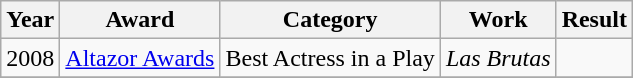<table class="wikitable">
<tr>
<th>Year</th>
<th>Award</th>
<th>Category</th>
<th>Work</th>
<th>Result</th>
</tr>
<tr>
<td rowspan="1">2008</td>
<td rowspan="1"><a href='#'>Altazor Awards</a></td>
<td rowspan="1">Best Actress in a Play</td>
<td><em>Las Brutas</em></td>
<td></td>
</tr>
<tr>
</tr>
</table>
